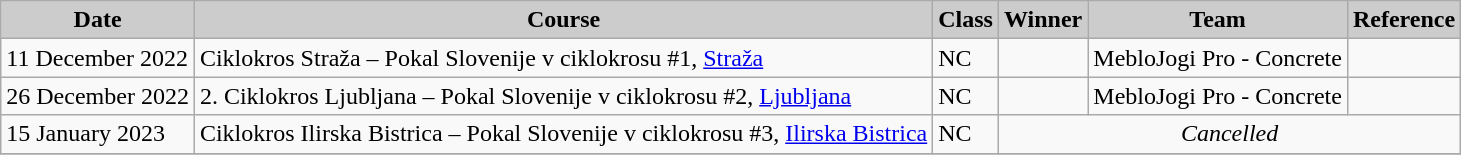<table class="wikitable sortable alternance ">
<tr>
<th scope="col" style="background-color:#CCCCCC;">Date</th>
<th scope="col" style="background-color:#CCCCCC;">Course</th>
<th scope="col" style="background-color:#CCCCCC;">Class</th>
<th scope="col" style="background-color:#CCCCCC;">Winner</th>
<th scope="col" style="background-color:#CCCCCC;">Team</th>
<th scope="col" style="background-color:#CCCCCC;">Reference</th>
</tr>
<tr>
<td>11 December 2022</td>
<td> Ciklokros Straža – Pokal Slovenije v ciklokrosu #1, <a href='#'>Straža</a></td>
<td>NC</td>
<td></td>
<td>MebloJogi Pro - Concrete</td>
<td></td>
</tr>
<tr>
<td>26 December 2022</td>
<td> 2. Ciklokros Ljubljana – Pokal Slovenije v ciklokrosu #2, <a href='#'>Ljubljana</a></td>
<td>NC</td>
<td></td>
<td>MebloJogi Pro - Concrete</td>
<td></td>
</tr>
<tr>
<td>15 January 2023</td>
<td> Ciklokros Ilirska Bistrica – Pokal Slovenije v ciklokrosu #3, <a href='#'>Ilirska Bistrica</a></td>
<td>NC</td>
<td colspan="3" align="center"><em>Cancelled</em></td>
</tr>
<tr>
</tr>
</table>
